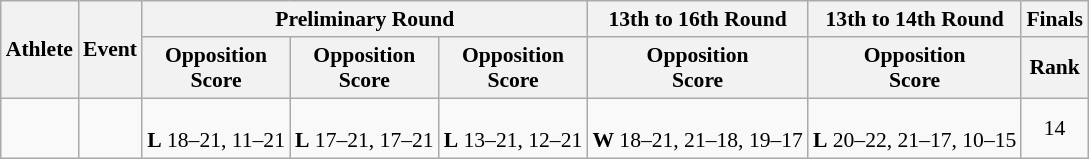<table class="wikitable" border="1" style="font-size:90%">
<tr>
<th rowspan=2>Athlete</th>
<th rowspan=2>Event</th>
<th colspan=3>Preliminary Round</th>
<th>13th to 16th Round</th>
<th>13th to 14th Round</th>
<th>Finals</th>
</tr>
<tr>
<th>Opposition<br>Score</th>
<th>Opposition<br>Score</th>
<th>Opposition<br>Score</th>
<th>Opposition<br>Score</th>
<th>Opposition<br>Score</th>
<th>Rank</th>
</tr>
<tr align=center>
<td align=left><br></td>
<td align=left></td>
<td><br><strong>L</strong> 18–21, 11–21</td>
<td><br><strong>L</strong> 17–21, 17–21</td>
<td><br><strong>L</strong> 13–21, 12–21</td>
<td><br><strong>W</strong> 18–21, 21–18, 19–17</td>
<td><br><strong>L</strong> 20–22, 21–17, 10–15</td>
<td>14</td>
</tr>
</table>
